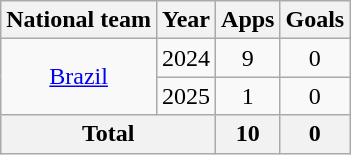<table class="wikitable" style="text-align:center">
<tr>
<th>National team</th>
<th>Year</th>
<th>Apps</th>
<th>Goals</th>
</tr>
<tr>
<td rowspan="2"><a href='#'>Brazil</a></td>
<td>2024</td>
<td>9</td>
<td>0</td>
</tr>
<tr>
<td>2025</td>
<td>1</td>
<td>0</td>
</tr>
<tr>
<th colspan="2">Total</th>
<th>10</th>
<th>0</th>
</tr>
</table>
